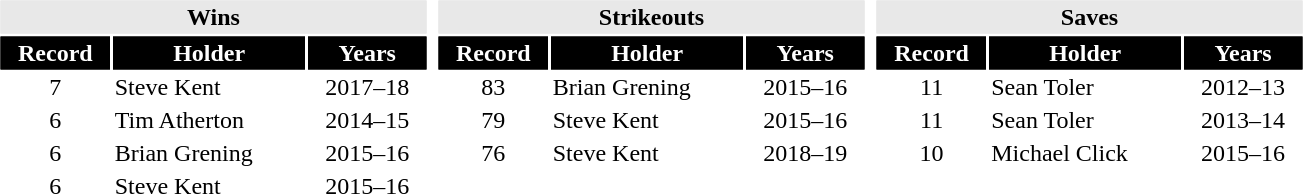<table>
<tr valign=top>
<td><br><table class="toccolours" style="width:18em;text-align: center">
<tr>
<th colspan="3" style="background:#e8e8e8;color:black;border:#e8e8e8 1px solid">Wins</th>
</tr>
<tr>
<th style="background:#000000;color:white;border:#000000 1px solid">Record</th>
<th style="background:#000000;color:white;border:#000000 1px solid">Holder</th>
<th style="background:#000000;color:white;border:#000000 1px solid">Years</th>
</tr>
<tr>
<td>7</td>
<td align="left">Steve Kent</td>
<td>2017–18</td>
</tr>
<tr>
<td>6</td>
<td align="left">Tim Atherton</td>
<td>2014–15</td>
</tr>
<tr>
<td>6</td>
<td align="left">Brian Grening</td>
<td>2015–16</td>
</tr>
<tr>
<td>6</td>
<td align="left">Steve Kent</td>
<td>2015–16</td>
</tr>
<tr>
</tr>
</table>
</td>
<td><br><table class="toccolours" style="width:18em;text-align: center">
<tr>
<th colspan="3" style="background:#e8e8e8;color:black;border:#e8e8e8 1px solid">Strikeouts</th>
</tr>
<tr>
<th style="background:#000000;color:white;border:#000000 1px solid">Record</th>
<th style="background:#000000;color:white;border:#000000 1px solid">Holder</th>
<th style="background:#000000;color:white;border:#000000 1px solid">Years</th>
</tr>
<tr>
<td>83</td>
<td align="left">Brian Grening</td>
<td>2015–16</td>
</tr>
<tr>
<td>79</td>
<td align="left">Steve Kent</td>
<td>2015–16</td>
</tr>
<tr>
<td>76</td>
<td align="left">Steve Kent</td>
<td>2018–19</td>
</tr>
<tr>
</tr>
</table>
</td>
<td><br><table class="toccolours" style="width:18em;text-align: center">
<tr>
<th colspan="3" style="background:#e8e8e8;color:black;border:#e8e8e8 1px solid">Saves</th>
</tr>
<tr>
<th style="background:#000000;color:white;border:#000000 1px solid">Record</th>
<th style="background:#000000;color:white;border:#000000 1px solid">Holder</th>
<th style="background:#000000;color:white;border:#000000 1px solid">Years</th>
</tr>
<tr>
<td>11</td>
<td align="left">Sean Toler</td>
<td>2012–13</td>
</tr>
<tr>
<td>11</td>
<td align="left">Sean Toler</td>
<td>2013–14</td>
</tr>
<tr>
<td>10</td>
<td align="left">Michael Click</td>
<td>2015–16</td>
</tr>
<tr>
</tr>
</table>
</td>
</tr>
</table>
